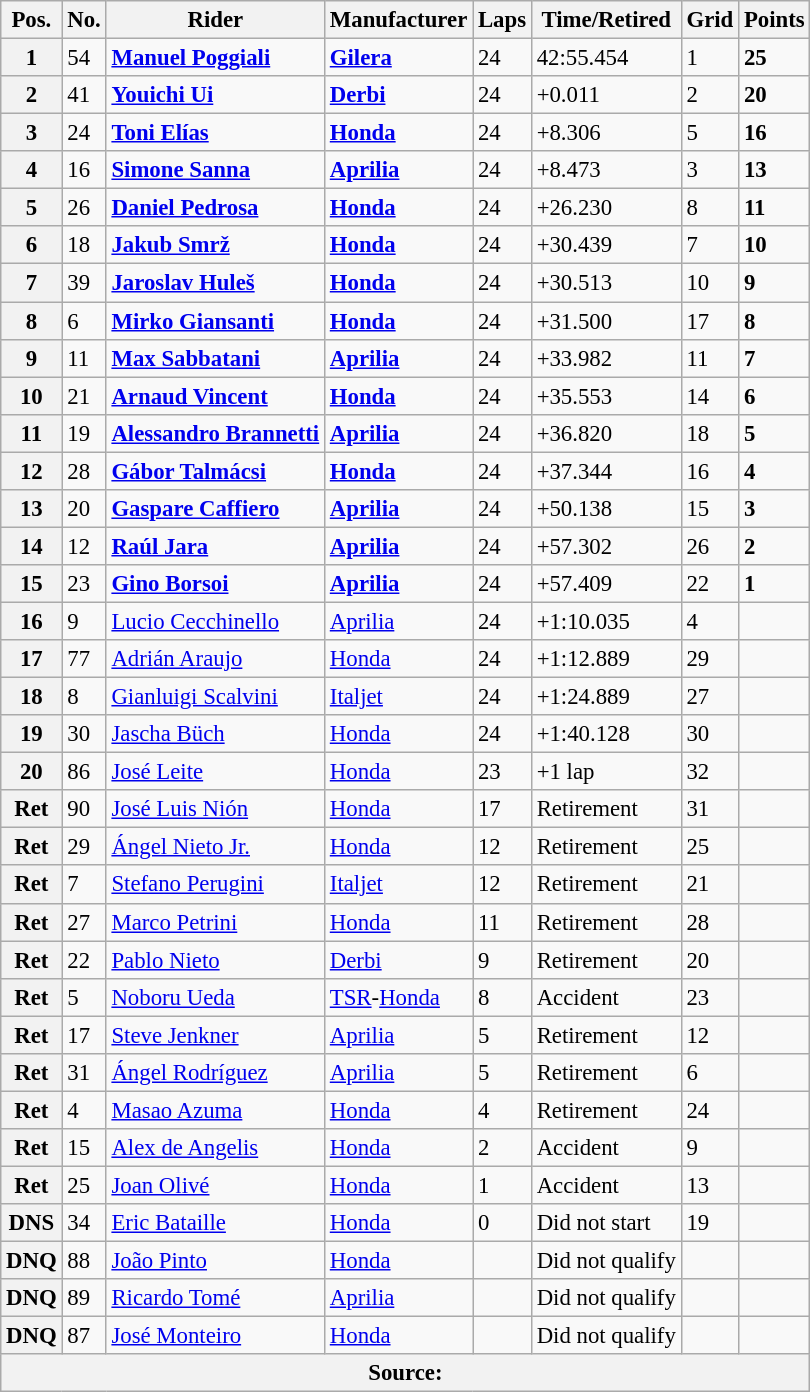<table class="wikitable" style="font-size: 95%;">
<tr>
<th>Pos.</th>
<th>No.</th>
<th>Rider</th>
<th>Manufacturer</th>
<th>Laps</th>
<th>Time/Retired</th>
<th>Grid</th>
<th>Points</th>
</tr>
<tr>
<th>1</th>
<td>54</td>
<td> <strong><a href='#'>Manuel Poggiali</a></strong></td>
<td><strong><a href='#'>Gilera</a></strong></td>
<td>24</td>
<td>42:55.454</td>
<td>1</td>
<td><strong>25</strong></td>
</tr>
<tr>
<th>2</th>
<td>41</td>
<td> <strong><a href='#'>Youichi Ui</a></strong></td>
<td><strong><a href='#'>Derbi</a></strong></td>
<td>24</td>
<td>+0.011</td>
<td>2</td>
<td><strong>20</strong></td>
</tr>
<tr>
<th>3</th>
<td>24</td>
<td> <strong><a href='#'>Toni Elías</a></strong></td>
<td><strong><a href='#'>Honda</a></strong></td>
<td>24</td>
<td>+8.306</td>
<td>5</td>
<td><strong>16</strong></td>
</tr>
<tr>
<th>4</th>
<td>16</td>
<td> <strong><a href='#'>Simone Sanna</a></strong></td>
<td><strong><a href='#'>Aprilia</a></strong></td>
<td>24</td>
<td>+8.473</td>
<td>3</td>
<td><strong>13</strong></td>
</tr>
<tr>
<th>5</th>
<td>26</td>
<td> <strong><a href='#'>Daniel Pedrosa</a></strong></td>
<td><strong><a href='#'>Honda</a></strong></td>
<td>24</td>
<td>+26.230</td>
<td>8</td>
<td><strong>11</strong></td>
</tr>
<tr>
<th>6</th>
<td>18</td>
<td> <strong><a href='#'>Jakub Smrž</a></strong></td>
<td><strong><a href='#'>Honda</a></strong></td>
<td>24</td>
<td>+30.439</td>
<td>7</td>
<td><strong>10</strong></td>
</tr>
<tr>
<th>7</th>
<td>39</td>
<td> <strong><a href='#'>Jaroslav Huleš</a></strong></td>
<td><strong><a href='#'>Honda</a></strong></td>
<td>24</td>
<td>+30.513</td>
<td>10</td>
<td><strong>9</strong></td>
</tr>
<tr>
<th>8</th>
<td>6</td>
<td> <strong><a href='#'>Mirko Giansanti</a></strong></td>
<td><strong><a href='#'>Honda</a></strong></td>
<td>24</td>
<td>+31.500</td>
<td>17</td>
<td><strong>8</strong></td>
</tr>
<tr>
<th>9</th>
<td>11</td>
<td> <strong><a href='#'>Max Sabbatani</a></strong></td>
<td><strong><a href='#'>Aprilia</a></strong></td>
<td>24</td>
<td>+33.982</td>
<td>11</td>
<td><strong>7</strong></td>
</tr>
<tr>
<th>10</th>
<td>21</td>
<td> <strong><a href='#'>Arnaud Vincent</a></strong></td>
<td><strong><a href='#'>Honda</a></strong></td>
<td>24</td>
<td>+35.553</td>
<td>14</td>
<td><strong>6</strong></td>
</tr>
<tr>
<th>11</th>
<td>19</td>
<td> <strong><a href='#'>Alessandro Brannetti</a></strong></td>
<td><strong><a href='#'>Aprilia</a></strong></td>
<td>24</td>
<td>+36.820</td>
<td>18</td>
<td><strong>5</strong></td>
</tr>
<tr>
<th>12</th>
<td>28</td>
<td> <strong><a href='#'>Gábor Talmácsi</a></strong></td>
<td><strong><a href='#'>Honda</a></strong></td>
<td>24</td>
<td>+37.344</td>
<td>16</td>
<td><strong>4</strong></td>
</tr>
<tr>
<th>13</th>
<td>20</td>
<td> <strong><a href='#'>Gaspare Caffiero</a></strong></td>
<td><strong><a href='#'>Aprilia</a></strong></td>
<td>24</td>
<td>+50.138</td>
<td>15</td>
<td><strong>3</strong></td>
</tr>
<tr>
<th>14</th>
<td>12</td>
<td> <strong><a href='#'>Raúl Jara</a></strong></td>
<td><strong><a href='#'>Aprilia</a></strong></td>
<td>24</td>
<td>+57.302</td>
<td>26</td>
<td><strong>2</strong></td>
</tr>
<tr>
<th>15</th>
<td>23</td>
<td> <strong><a href='#'>Gino Borsoi</a></strong></td>
<td><strong><a href='#'>Aprilia</a></strong></td>
<td>24</td>
<td>+57.409</td>
<td>22</td>
<td><strong>1</strong></td>
</tr>
<tr>
<th>16</th>
<td>9</td>
<td> <a href='#'>Lucio Cecchinello</a></td>
<td><a href='#'>Aprilia</a></td>
<td>24</td>
<td>+1:10.035</td>
<td>4</td>
<td></td>
</tr>
<tr>
<th>17</th>
<td>77</td>
<td> <a href='#'>Adrián Araujo</a></td>
<td><a href='#'>Honda</a></td>
<td>24</td>
<td>+1:12.889</td>
<td>29</td>
<td></td>
</tr>
<tr>
<th>18</th>
<td>8</td>
<td> <a href='#'>Gianluigi Scalvini</a></td>
<td><a href='#'>Italjet</a></td>
<td>24</td>
<td>+1:24.889</td>
<td>27</td>
<td></td>
</tr>
<tr>
<th>19</th>
<td>30</td>
<td> <a href='#'>Jascha Büch</a></td>
<td><a href='#'>Honda</a></td>
<td>24</td>
<td>+1:40.128</td>
<td>30</td>
<td></td>
</tr>
<tr>
<th>20</th>
<td>86</td>
<td> <a href='#'>José Leite</a></td>
<td><a href='#'>Honda</a></td>
<td>23</td>
<td>+1 lap</td>
<td>32</td>
<td></td>
</tr>
<tr>
<th>Ret</th>
<td>90</td>
<td> <a href='#'>José Luis Nión</a></td>
<td><a href='#'>Honda</a></td>
<td>17</td>
<td>Retirement</td>
<td>31</td>
<td></td>
</tr>
<tr>
<th>Ret</th>
<td>29</td>
<td> <a href='#'>Ángel Nieto Jr.</a></td>
<td><a href='#'>Honda</a></td>
<td>12</td>
<td>Retirement</td>
<td>25</td>
<td></td>
</tr>
<tr>
<th>Ret</th>
<td>7</td>
<td> <a href='#'>Stefano Perugini</a></td>
<td><a href='#'>Italjet</a></td>
<td>12</td>
<td>Retirement</td>
<td>21</td>
<td></td>
</tr>
<tr>
<th>Ret</th>
<td>27</td>
<td> <a href='#'>Marco Petrini</a></td>
<td><a href='#'>Honda</a></td>
<td>11</td>
<td>Retirement</td>
<td>28</td>
<td></td>
</tr>
<tr>
<th>Ret</th>
<td>22</td>
<td> <a href='#'>Pablo Nieto</a></td>
<td><a href='#'>Derbi</a></td>
<td>9</td>
<td>Retirement</td>
<td>20</td>
<td></td>
</tr>
<tr>
<th>Ret</th>
<td>5</td>
<td> <a href='#'>Noboru Ueda</a></td>
<td><a href='#'>TSR</a>-<a href='#'>Honda</a></td>
<td>8</td>
<td>Accident</td>
<td>23</td>
<td></td>
</tr>
<tr>
<th>Ret</th>
<td>17</td>
<td> <a href='#'>Steve Jenkner</a></td>
<td><a href='#'>Aprilia</a></td>
<td>5</td>
<td>Retirement</td>
<td>12</td>
<td></td>
</tr>
<tr>
<th>Ret</th>
<td>31</td>
<td> <a href='#'>Ángel Rodríguez</a></td>
<td><a href='#'>Aprilia</a></td>
<td>5</td>
<td>Retirement</td>
<td>6</td>
<td></td>
</tr>
<tr>
<th>Ret</th>
<td>4</td>
<td> <a href='#'>Masao Azuma</a></td>
<td><a href='#'>Honda</a></td>
<td>4</td>
<td>Retirement</td>
<td>24</td>
<td></td>
</tr>
<tr>
<th>Ret</th>
<td>15</td>
<td> <a href='#'>Alex de Angelis</a></td>
<td><a href='#'>Honda</a></td>
<td>2</td>
<td>Accident</td>
<td>9</td>
<td></td>
</tr>
<tr>
<th>Ret</th>
<td>25</td>
<td> <a href='#'>Joan Olivé</a></td>
<td><a href='#'>Honda</a></td>
<td>1</td>
<td>Accident</td>
<td>13</td>
<td></td>
</tr>
<tr>
<th>DNS</th>
<td>34</td>
<td> <a href='#'>Eric Bataille</a></td>
<td><a href='#'>Honda</a></td>
<td>0</td>
<td>Did not start</td>
<td>19</td>
<td></td>
</tr>
<tr>
<th>DNQ</th>
<td>88</td>
<td> <a href='#'>João Pinto</a></td>
<td><a href='#'>Honda</a></td>
<td></td>
<td>Did not qualify</td>
<td></td>
<td></td>
</tr>
<tr>
<th>DNQ</th>
<td>89</td>
<td> <a href='#'>Ricardo Tomé</a></td>
<td><a href='#'>Aprilia</a></td>
<td></td>
<td>Did not qualify</td>
<td></td>
<td></td>
</tr>
<tr>
<th>DNQ</th>
<td>87</td>
<td> <a href='#'>José Monteiro</a></td>
<td><a href='#'>Honda</a></td>
<td></td>
<td>Did not qualify</td>
<td></td>
<td></td>
</tr>
<tr>
<th colspan=8>Source: </th>
</tr>
</table>
